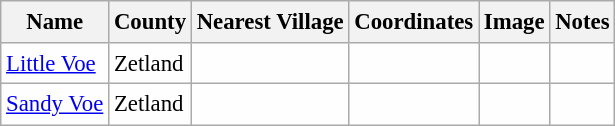<table class="wikitable sortable" style="table-layout:fixed;background-color:#FEFEFE;font-size:95%;padding:0.30em;line-height:1.35em;">
<tr>
<th scope="col">Name</th>
<th scope="col">County</th>
<th scope="col">Nearest Village</th>
<th scope="col" data-sort-type="number">Coordinates</th>
<th scope="col">Image</th>
<th scope="col">Notes</th>
</tr>
<tr>
<td><a href='#'>Little Voe</a></td>
<td>Zetland</td>
<td></td>
<td></td>
<td></td>
<td></td>
</tr>
<tr>
<td><a href='#'>Sandy Voe</a></td>
<td>Zetland</td>
<td></td>
<td></td>
<td></td>
<td></td>
</tr>
</table>
